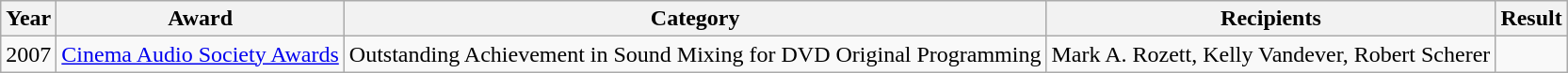<table class="wikitable">
<tr>
<th>Year</th>
<th>Award</th>
<th>Category</th>
<th>Recipients</th>
<th>Result</th>
</tr>
<tr>
<td>2007</td>
<td><a href='#'>Cinema Audio Society Awards</a></td>
<td>Outstanding Achievement in Sound Mixing for DVD Original Programming</td>
<td>Mark A. Rozett, Kelly Vandever, Robert Scherer</td>
<td></td>
</tr>
</table>
